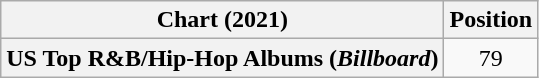<table class="wikitable plainrowheaders" style="text-align:center">
<tr>
<th scope="col">Chart (2021)</th>
<th scope="col">Position</th>
</tr>
<tr>
<th scope="row">US Top R&B/Hip-Hop Albums (<em>Billboard</em>)</th>
<td>79</td>
</tr>
</table>
